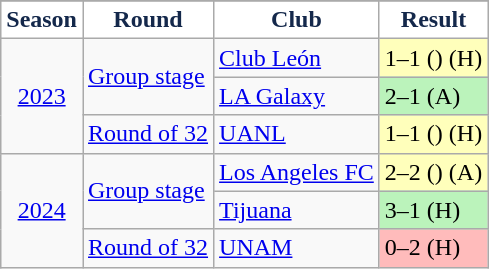<table class="wikitable" style="text-align:center;">
<tr>
</tr>
<tr>
<th style="background:#FFF; color:#14284B;">Season</th>
<th style="background:#FFF; color:#14284B;">Round</th>
<th style="background:#FFF; color:#14284B;">Club</th>
<th style="background:#FFF; color:#14284B;">Result</th>
</tr>
<tr>
<td rowspan="3"><a href='#'>2023</a></td>
<td style="text-align:left;" rowspan="2"><a href='#'>Group stage</a></td>
<td style="text-align:left;"> <a href='#'>Club León</a></td>
<td style="text-align:left; background:#FFFFBB;">1–1 () (H)</td>
</tr>
<tr>
<td style="text-align:left;"> <a href='#'>LA Galaxy</a></td>
<td style="text-align:left; background:#BBF3BB;">2–1 (A)</td>
</tr>
<tr>
<td style="text-align:left;" rowspan="1"><a href='#'>Round of 32</a></td>
<td style="text-align:left;"> <a href='#'>UANL</a></td>
<td style="text-align:left; background:#FFFFBB;">1–1 () (H)</td>
</tr>
<tr>
<td rowspan="3"><a href='#'>2024</a></td>
<td style="text-align:left;" rowspan="2"><a href='#'>Group stage</a></td>
<td style="text-align:left;"> <a href='#'>Los Angeles FC</a></td>
<td style="text-align:left; background:#FFFFBB;">2–2 () (A)</td>
</tr>
<tr>
<td style="text-align:left;"> <a href='#'>Tijuana</a></td>
<td style="text-align:left; background:#BBF3BB;">3–1 (H)</td>
</tr>
<tr>
<td style="text-align:left;" rowspan="1"><a href='#'>Round of 32</a></td>
<td style="text-align:left;"> <a href='#'>UNAM</a></td>
<td style="text-align:left; background:#FFBBBB;">0–2 (H)</td>
</tr>
</table>
